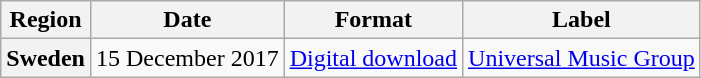<table class="wikitable plainrowheaders">
<tr>
<th scope="col">Region</th>
<th scope="col">Date</th>
<th scope="col">Format</th>
<th scope="col">Label</th>
</tr>
<tr>
<th scope="row">Sweden</th>
<td>15 December 2017</td>
<td><a href='#'>Digital download</a></td>
<td><a href='#'>Universal Music Group</a></td>
</tr>
</table>
